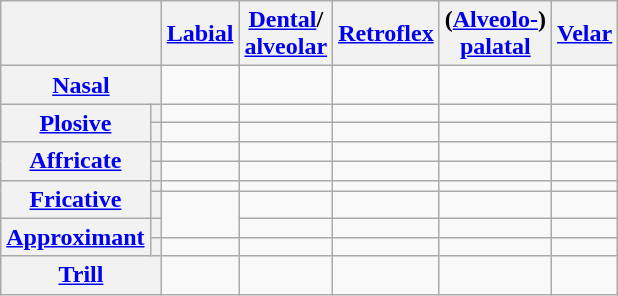<table class="wikitable" style="text-align: center;">
<tr>
<th colspan="2"></th>
<th><a href='#'>Labial</a></th>
<th><a href='#'>Dental</a>/<br><a href='#'>alveolar</a></th>
<th><a href='#'>Retroflex</a></th>
<th>(<a href='#'>Alveolo-</a>)<br><a href='#'>palatal</a></th>
<th><a href='#'>Velar</a></th>
</tr>
<tr>
<th colspan="2"><a href='#'>Nasal</a></th>
<td></td>
<td></td>
<td></td>
<td></td>
<td></td>
</tr>
<tr>
<th rowspan="2"><a href='#'>Plosive</a></th>
<th></th>
<td></td>
<td></td>
<td></td>
<td></td>
<td></td>
</tr>
<tr>
<th></th>
<td></td>
<td></td>
<td></td>
<td></td>
<td></td>
</tr>
<tr>
<th rowspan="2"><a href='#'>Affricate</a></th>
<th></th>
<td></td>
<td></td>
<td></td>
<td></td>
<td></td>
</tr>
<tr>
<th></th>
<td></td>
<td></td>
<td></td>
<td></td>
<td></td>
</tr>
<tr>
<th rowspan="2"><a href='#'>Fricative</a></th>
<th></th>
<td></td>
<td></td>
<td></td>
<td></td>
<td></td>
</tr>
<tr>
<th></th>
<td rowspan="2"></td>
<td></td>
<td></td>
<td></td>
<td></td>
</tr>
<tr>
<th rowspan="2"><a href='#'>Approximant</a></th>
<th></th>
<td></td>
<td></td>
<td></td>
<td></td>
</tr>
<tr>
<th></th>
<td></td>
<td></td>
<td></td>
<td></td>
<td></td>
</tr>
<tr>
<th colspan="2"><a href='#'>Trill</a></th>
<td></td>
<td></td>
<td></td>
<td></td>
<td></td>
</tr>
</table>
